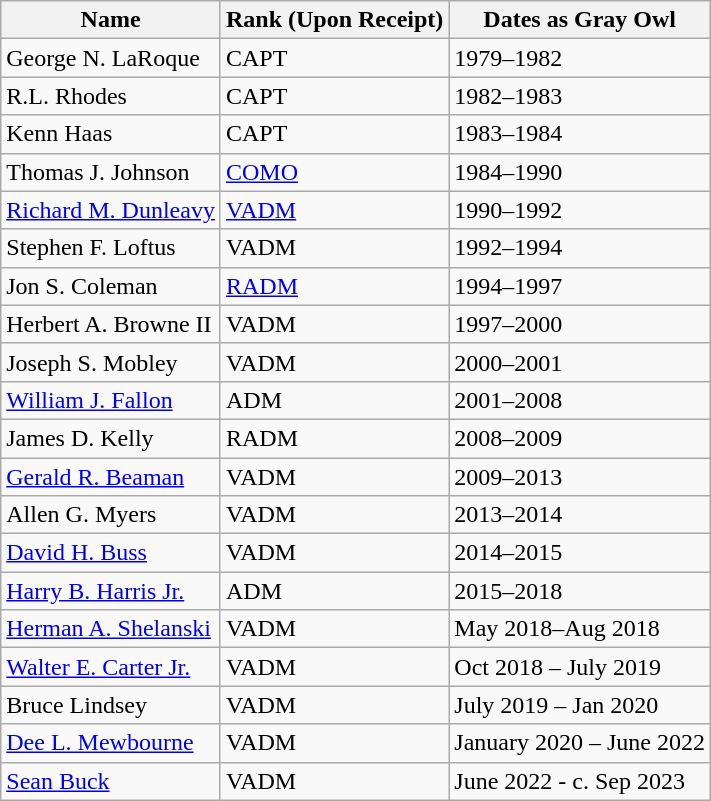<table class="wikitable">
<tr>
<th>Name</th>
<th>Rank (Upon Receipt)</th>
<th>Dates as Gray Owl</th>
</tr>
<tr>
<td>George N. LaRoque</td>
<td>CAPT</td>
<td>1979–1982</td>
</tr>
<tr>
<td>R.L. Rhodes</td>
<td>CAPT</td>
<td>1982–1983</td>
</tr>
<tr>
<td>Kenn Haas</td>
<td>CAPT</td>
<td>1983–1984</td>
</tr>
<tr>
<td>Thomas J. Johnson</td>
<td><a href='#'>COMO</a></td>
<td>1984–1990</td>
</tr>
<tr>
<td><a href='#'>Richard M. Dunleavy</a></td>
<td><a href='#'>VADM</a></td>
<td>1990–1992</td>
</tr>
<tr>
<td>Stephen F. Loftus</td>
<td>VADM</td>
<td>1992–1994</td>
</tr>
<tr>
<td>Jon S. Coleman</td>
<td><a href='#'>RADM</a></td>
<td>1994–1997</td>
</tr>
<tr>
<td>Herbert A. Browne II</td>
<td>VADM</td>
<td>1997–2000</td>
</tr>
<tr>
<td>Joseph S. Mobley</td>
<td>VADM</td>
<td>2000–2001</td>
</tr>
<tr>
<td><a href='#'>William J. Fallon</a></td>
<td>ADM</td>
<td>2001–2008</td>
</tr>
<tr>
<td>James D. Kelly</td>
<td>RADM</td>
<td>2008–2009</td>
</tr>
<tr>
<td><a href='#'>Gerald R. Beaman</a></td>
<td>VADM</td>
<td>2009–2013</td>
</tr>
<tr>
<td>Allen G. Myers</td>
<td>VADM</td>
<td>2013–2014</td>
</tr>
<tr>
<td><a href='#'>David H. Buss</a></td>
<td>VADM</td>
<td>2014–2015</td>
</tr>
<tr>
<td><a href='#'>Harry B. Harris Jr.</a></td>
<td>ADM</td>
<td>2015–2018</td>
</tr>
<tr>
<td><a href='#'>Herman A. Shelanski</a></td>
<td>VADM</td>
<td>May 2018–Aug 2018</td>
</tr>
<tr>
<td><a href='#'>Walter E. Carter Jr.</a></td>
<td>VADM</td>
<td>Oct 2018 – July 2019</td>
</tr>
<tr>
<td>Bruce Lindsey</td>
<td>VADM</td>
<td>July 2019 – Jan 2020</td>
</tr>
<tr>
<td><a href='#'>Dee L. Mewbourne</a></td>
<td>VADM</td>
<td>January 2020 – June 2022</td>
</tr>
<tr>
<td><a href='#'>Sean Buck</a></td>
<td>VADM</td>
<td>June 2022 - c. Sep 2023</td>
</tr>
</table>
